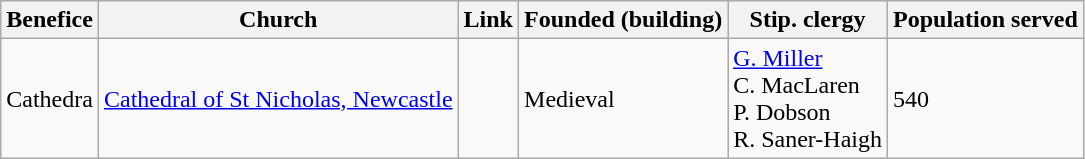<table class="wikitable">
<tr>
<th>Benefice</th>
<th>Church</th>
<th>Link</th>
<th>Founded (building)</th>
<th>Stip. clergy</th>
<th>Population served</th>
</tr>
<tr>
<td>Cathedra</td>
<td><a href='#'>Cathedral of St Nicholas, Newcastle</a></td>
<td></td>
<td>Medieval</td>
<td><a href='#'>G. Miller</a><br>C. MacLaren<br>P. Dobson<br>R. Saner-Haigh</td>
<td>540</td>
</tr>
</table>
